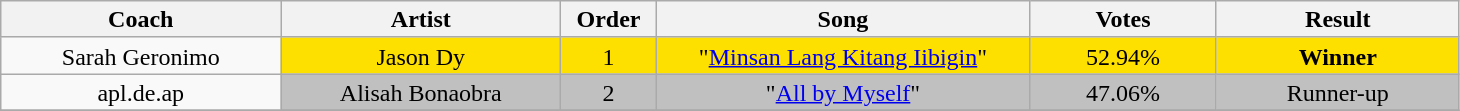<table class="wikitable" style="text-align:center; line-height:17px; width:77%;">
<tr>
<th width="15%">Coach</th>
<th width="15%">Artist</th>
<th width="05%">Order</th>
<th width="20%">Song</th>
<th width="10%">Votes</th>
<th width="13%">Result</th>
</tr>
<tr>
<td>Sarah Geronimo</td>
<td style="background:#fddf00;">Jason Dy</td>
<td style="background:#fddf00;">1</td>
<td style="background:#fddf00;">"<a href='#'>Minsan Lang Kitang Iibigin</a>"</td>
<td style="background:#fddf00;">52.94%</td>
<td style="background:#fddf00;"><strong>Winner</strong></td>
</tr>
<tr>
<td>apl.de.ap</td>
<td style="background:silver;">Alisah Bonaobra</td>
<td style="background:silver;">2</td>
<td style="background:silver;">"<a href='#'>All by Myself</a>"</td>
<td style="background:silver;">47.06%</td>
<td style="background:silver;">Runner-up</td>
</tr>
<tr>
</tr>
</table>
